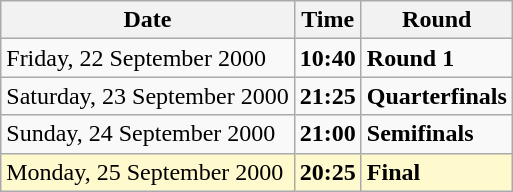<table class="wikitable">
<tr>
<th>Date</th>
<th>Time</th>
<th>Round</th>
</tr>
<tr>
<td>Friday, 22 September 2000</td>
<td><strong>10:40</strong></td>
<td><strong>Round 1</strong></td>
</tr>
<tr>
<td>Saturday, 23 September 2000</td>
<td><strong>21:25</strong></td>
<td><strong>Quarterfinals</strong></td>
</tr>
<tr>
<td>Sunday, 24 September 2000</td>
<td><strong>21:00</strong></td>
<td><strong>Semifinals</strong></td>
</tr>
<tr>
<td style=background:lemonchiffon>Monday, 25 September 2000</td>
<td style=background:lemonchiffon><strong>20:25</strong></td>
<td style=background:lemonchiffon><strong>Final</strong></td>
</tr>
</table>
